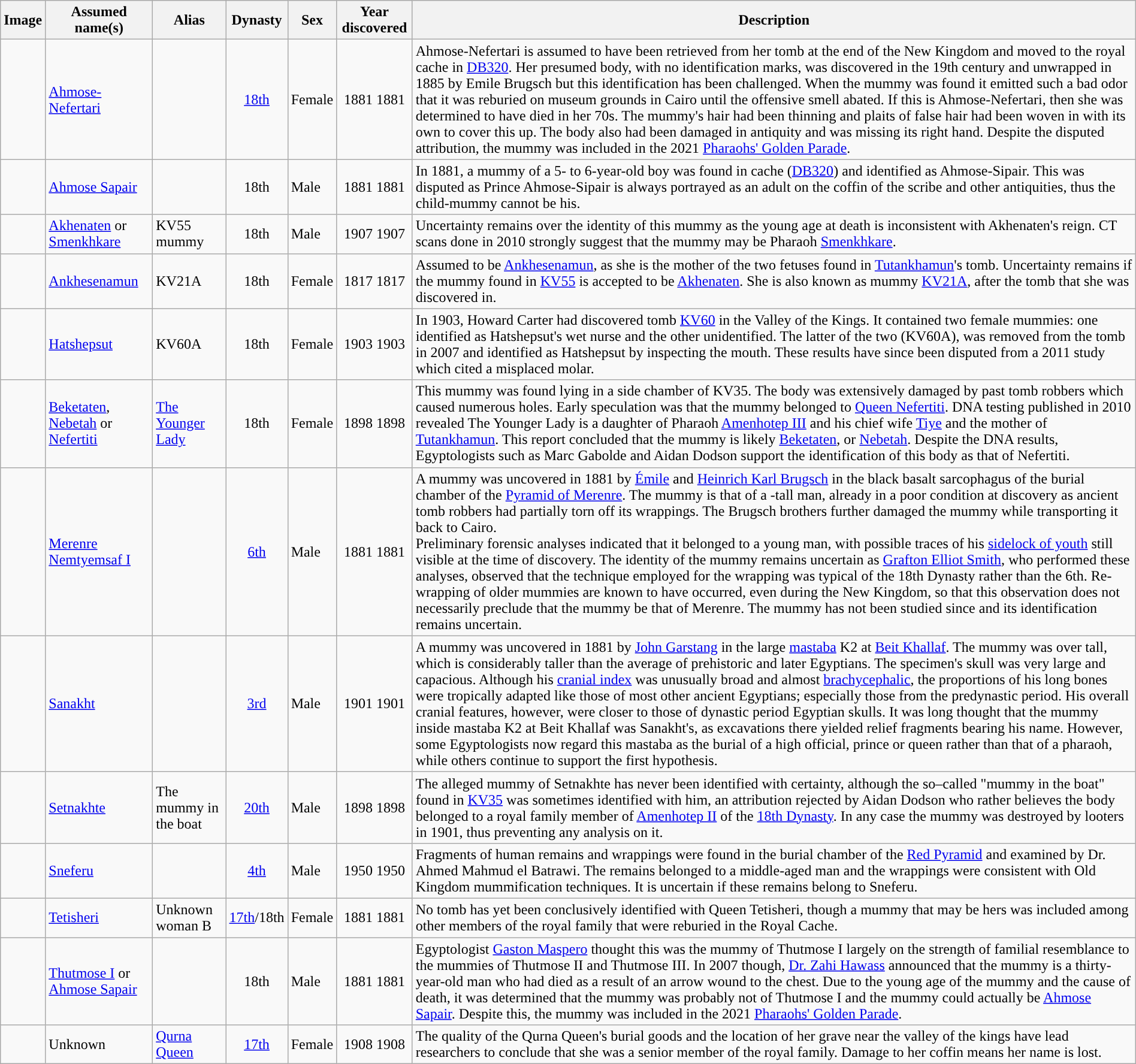<table class="wikitable sortable" style="width: 100%;">
<tr>
<th scope="col" class="unsortable">Image</th>
<th scope="col">Assumed name(s)</th>
<th scope="col">Alias</th>
<th scope="col">Dynasty</th>
<th scope="col">Sex</th>
<th scope="col">Year discovered</th>
<th scope="col" class="unsortable">Description </th>
</tr>
<tr>
<td></td>
<td><a href='#'>Ahmose-Nefertari</a></td>
<td></td>
<td style="text-align: center;"><a href='#'>18th</a></td>
<td>Female</td>
<td style="text-align: center;"><span>1881</span> 1881</td>
<td>Ahmose-Nefertari is assumed to have been retrieved from her tomb at the end of the New Kingdom and moved to the royal cache in <a href='#'>DB320</a>. Her presumed body, with no identification marks, was discovered in the 19th century and unwrapped in 1885 by Emile Brugsch but this identification has been challenged. When the mummy was found it emitted such a bad odor that it was reburied on museum grounds in Cairo until the offensive smell abated. If this is  Ahmose-Nefertari, then she was determined to have died in her 70s. The mummy's hair had been thinning and plaits of false hair had been woven in with its own to cover this up. The body also had been damaged in antiquity and was missing its right hand. Despite the disputed attribution, the mummy was included in the 2021 <a href='#'>Pharaohs' Golden Parade</a>.</td>
</tr>
<tr>
<td></td>
<td><a href='#'>Ahmose Sapair</a></td>
<td></td>
<td style="text-align: center;">18th</td>
<td>Male</td>
<td style="text-align: center;"><span>1881</span> 1881</td>
<td>In 1881, a mummy of a 5- to 6-year-old boy was found in cache (<a href='#'>DB320</a>) and identified as Ahmose-Sipair. This was disputed as Prince Ahmose-Sipair is always portrayed as an adult on the coffin of the scribe and other antiquities, thus the child-mummy cannot be his.</td>
</tr>
<tr>
<td></td>
<td><a href='#'>Akhenaten</a> or <a href='#'>Smenkhkare</a></td>
<td>KV55 mummy</td>
<td style="text-align: center;">18th</td>
<td>Male</td>
<td style="text-align: center;"><span>1907</span> 1907</td>
<td>Uncertainty remains over the identity of this mummy as the young age at death is inconsistent with Akhenaten's reign. CT scans done in 2010 strongly suggest that the mummy may be Pharaoh <a href='#'>Smenkhkare</a>.</td>
</tr>
<tr>
<td></td>
<td><a href='#'>Ankhesenamun</a></td>
<td>KV21A</td>
<td style="text-align: center;">18th</td>
<td>Female</td>
<td style="text-align: center;"><span>1817</span> 1817</td>
<td>Assumed to be <a href='#'>Ankhesenamun</a>, as she is the mother of the two fetuses found in <a href='#'>Tutankhamun</a>'s tomb. Uncertainty remains if the mummy found in <a href='#'>KV55</a> is accepted to be <a href='#'>Akhenaten</a>. She is also known as mummy <a href='#'>KV21A</a>, after the tomb that she was discovered in.</td>
</tr>
<tr>
<td></td>
<td><a href='#'>Hatshepsut</a></td>
<td>KV60A</td>
<td style="text-align: center;">18th</td>
<td>Female</td>
<td style="text-align: center;"><span>1903</span> 1903</td>
<td>In 1903, Howard Carter had discovered tomb <a href='#'>KV60</a> in the Valley of the Kings. It contained two female mummies: one identified as Hatshepsut's wet nurse and the other unidentified. The latter of the two (KV60A), was removed from the tomb in 2007 and identified as Hatshepsut by inspecting the mouth. These results have since been disputed from a 2011 study which cited a misplaced molar.</td>
</tr>
<tr>
<td></td>
<td><a href='#'>Beketaten</a>, <a href='#'>Nebetah</a> or <a href='#'>Nefertiti</a></td>
<td><a href='#'>The Younger Lady</a></td>
<td style="text-align: center;">18th</td>
<td>Female</td>
<td style="text-align: center;"><span>1898</span> 1898</td>
<td>This mummy was found lying in a side chamber of KV35. The body was extensively damaged by past tomb robbers which caused numerous holes. Early speculation was that the mummy belonged to <a href='#'>Queen Nefertiti</a>. DNA testing published in 2010 revealed The Younger Lady is a daughter of Pharaoh <a href='#'>Amenhotep III</a> and his chief wife <a href='#'>Tiye</a> and the mother of <a href='#'>Tutankhamun</a>. This report concluded that the mummy is likely <a href='#'>Beketaten</a>, or <a href='#'>Nebetah</a>. Despite the DNA results, Egyptologists such as Marc Gabolde and Aidan Dodson support the identification of this body as that of Nefertiti.</td>
</tr>
<tr>
<td></td>
<td><a href='#'>Merenre Nemtyemsaf I</a></td>
<td></td>
<td style="text-align: center;"><a href='#'>6th</a></td>
<td>Male</td>
<td style="text-align: center;"><span>1881</span> 1881</td>
<td>A mummy was uncovered in 1881 by <a href='#'>Émile</a> and <a href='#'>Heinrich Karl Brugsch</a> in the black basalt sarcophagus of the burial chamber of the <a href='#'>Pyramid of Merenre</a>. The mummy is that of a -tall man, already in a poor condition at discovery as ancient tomb robbers had partially torn off its wrappings. The Brugsch brothers further damaged the mummy while transporting it back to Cairo.<br>Preliminary forensic analyses indicated that it belonged to a young man, with possible traces of his <a href='#'>sidelock of youth</a> still visible at the time of discovery. The identity of the mummy remains uncertain as <a href='#'>Grafton Elliot Smith</a>, who performed these analyses, observed that the technique employed for the wrapping was typical of the 18th Dynasty rather than the 6th. Re-wrapping of older mummies are known to have occurred, even during the New Kingdom, so that this observation does not necessarily preclude that the mummy be that of Merenre. The mummy has not been studied since and its identification remains uncertain.</td>
</tr>
<tr>
<td></td>
<td><a href='#'>Sanakht</a></td>
<td></td>
<td style="text-align: center;"><a href='#'>3rd</a></td>
<td>Male</td>
<td style="text-align: center;"><span>1901</span> 1901</td>
<td>A mummy was uncovered in 1881 by <a href='#'>John Garstang</a> in the large <a href='#'>mastaba</a> K2 at <a href='#'>Beit Khallaf</a>. The mummy was over  tall, which is considerably taller than the  average of prehistoric and later Egyptians. The specimen's skull was very large and capacious. Although his <a href='#'>cranial index</a> was unusually broad and almost <a href='#'>brachycephalic</a>, the proportions of his long bones were tropically adapted like those of most other ancient Egyptians; especially those from the predynastic period. His overall cranial features, however, were closer to those of dynastic period Egyptian skulls. It was long thought that the mummy inside mastaba K2 at Beit Khallaf was Sanakht's, as excavations there yielded relief fragments bearing his name. However, some Egyptologists now regard this mastaba as the burial of a high official, prince or queen rather than that of a pharaoh, while others continue to support the first hypothesis.</td>
</tr>
<tr>
<td></td>
<td><a href='#'>Setnakhte</a></td>
<td>The mummy in the boat</td>
<td style="text-align: center;"><a href='#'>20th</a></td>
<td>Male</td>
<td style="text-align: center;"><span>1898</span> 1898</td>
<td>The alleged mummy of Setnakhte has never been identified with certainty, although the so–called "mummy in the boat" found in <a href='#'>KV35</a> was sometimes identified with him, an attribution rejected by Aidan Dodson who rather believes the body belonged to a royal family member of <a href='#'>Amenhotep II</a> of the <a href='#'>18th Dynasty</a>. In any case the mummy was destroyed by looters in 1901, thus preventing any analysis on it.</td>
</tr>
<tr>
<td></td>
<td><a href='#'>Sneferu</a></td>
<td></td>
<td style="text-align: center;"><a href='#'>4th</a></td>
<td>Male</td>
<td style="text-align: center;"><span>1950</span> 1950</td>
<td>Fragments of human remains and wrappings were found in the burial chamber of the <a href='#'>Red Pyramid</a> and examined by Dr. Ahmed Mahmud el Batrawi. The remains belonged to a middle-aged man and the wrappings were consistent with Old Kingdom mummification techniques. It is uncertain if these remains belong to Sneferu.</td>
</tr>
<tr>
<td></td>
<td><a href='#'>Tetisheri</a></td>
<td>Unknown woman B</td>
<td style="text-align: center;"><a href='#'>17th</a>/18th</td>
<td>Female</td>
<td style="text-align: center;"><span>1881</span> 1881</td>
<td>No tomb has yet been conclusively identified with Queen Tetisheri, though a mummy that may be hers was included among other members of the royal family that were reburied in the Royal Cache.</td>
</tr>
<tr>
<td></td>
<td><a href='#'>Thutmose I</a> or <a href='#'>Ahmose Sapair</a></td>
<td></td>
<td style="text-align: center;">18th</td>
<td>Male</td>
<td style="text-align: center;"><span>1881</span> 1881</td>
<td>Egyptologist <a href='#'>Gaston Maspero</a> thought this was the mummy of Thutmose I largely on the strength of familial resemblance to the mummies of Thutmose II and Thutmose III. In 2007 though, <a href='#'>Dr. Zahi Hawass</a> announced that the mummy is a thirty-year-old man who had died as a result of an arrow wound to the chest. Due to the young age of the mummy and the cause of death, it was determined that the mummy was probably not of Thutmose I and the mummy could actually be <a href='#'>Ahmose Sapair</a>. Despite this, the mummy was included in the 2021 <a href='#'>Pharaohs' Golden Parade</a>.</td>
</tr>
<tr>
<td></td>
<td>Unknown</td>
<td><a href='#'>Qurna Queen</a></td>
<td style="text-align: center;"><a href='#'>17th</a></td>
<td>Female</td>
<td style="text-align: center;"><span>1908</span> 1908</td>
<td>The quality of the Qurna Queen's burial goods and the location of her grave near the valley of the kings have lead researchers to conclude that she was a senior member of the royal family. Damage to her coffin means her name is lost.</td>
</tr>
</table>
